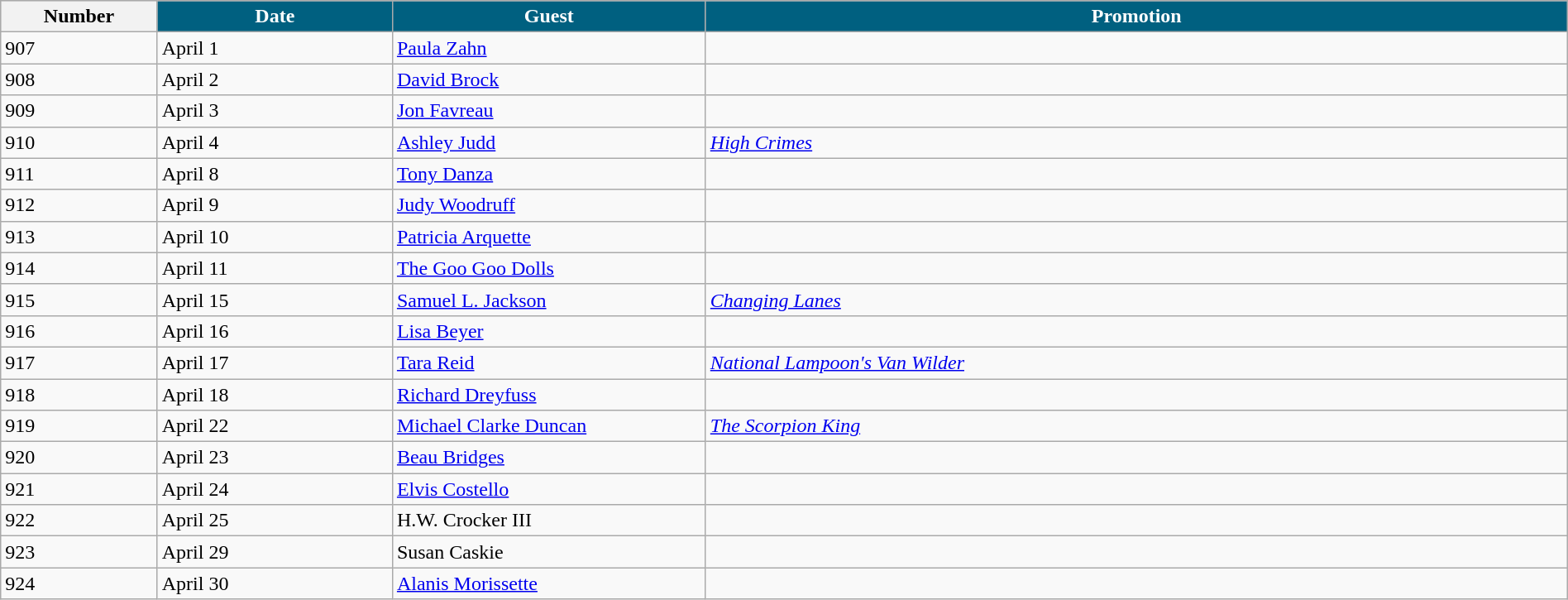<table class="wikitable" width="100%">
<tr bgcolor="#CCCCCC">
<th>Number</th>
<th width="15%" style="background:#006080; color:#FFFFFF">Date</th>
<th width="20%" style="background:#006080; color:#FFFFFF">Guest</th>
<th width="55%" style="background:#006080; color:#FFFFFF">Promotion</th>
</tr>
<tr>
<td>907</td>
<td>April 1</td>
<td><a href='#'>Paula Zahn</a></td>
<td></td>
</tr>
<tr>
<td>908</td>
<td>April 2</td>
<td><a href='#'>David Brock</a></td>
<td></td>
</tr>
<tr>
<td>909</td>
<td>April 3</td>
<td><a href='#'>Jon Favreau</a></td>
<td></td>
</tr>
<tr>
<td>910</td>
<td>April 4</td>
<td><a href='#'>Ashley Judd</a></td>
<td><em><a href='#'>High Crimes</a></em></td>
</tr>
<tr>
<td>911</td>
<td>April 8</td>
<td><a href='#'>Tony Danza</a></td>
<td></td>
</tr>
<tr>
<td>912</td>
<td>April 9</td>
<td><a href='#'>Judy Woodruff</a></td>
<td></td>
</tr>
<tr>
<td>913</td>
<td>April 10</td>
<td><a href='#'>Patricia Arquette</a></td>
<td></td>
</tr>
<tr>
<td>914</td>
<td>April 11</td>
<td><a href='#'>The Goo Goo Dolls</a></td>
<td></td>
</tr>
<tr>
<td>915</td>
<td>April 15</td>
<td><a href='#'>Samuel L. Jackson</a></td>
<td><em><a href='#'>Changing Lanes</a></em></td>
</tr>
<tr>
<td>916</td>
<td>April 16</td>
<td><a href='#'>Lisa Beyer</a></td>
<td></td>
</tr>
<tr>
<td>917</td>
<td>April 17</td>
<td><a href='#'>Tara Reid</a></td>
<td><em><a href='#'>National Lampoon's Van Wilder</a></em></td>
</tr>
<tr>
<td>918</td>
<td>April 18</td>
<td><a href='#'>Richard Dreyfuss</a></td>
<td></td>
</tr>
<tr>
<td>919</td>
<td>April 22</td>
<td><a href='#'>Michael Clarke Duncan</a></td>
<td><em><a href='#'>The Scorpion King</a></em></td>
</tr>
<tr>
<td>920</td>
<td>April 23</td>
<td><a href='#'>Beau Bridges</a></td>
<td></td>
</tr>
<tr>
<td>921</td>
<td>April 24</td>
<td><a href='#'>Elvis Costello</a></td>
<td></td>
</tr>
<tr>
<td>922</td>
<td>April 25</td>
<td>H.W. Crocker III</td>
<td></td>
</tr>
<tr>
<td>923</td>
<td>April 29</td>
<td>Susan Caskie</td>
<td></td>
</tr>
<tr>
<td>924</td>
<td>April 30</td>
<td><a href='#'>Alanis Morissette</a></td>
<td></td>
</tr>
</table>
